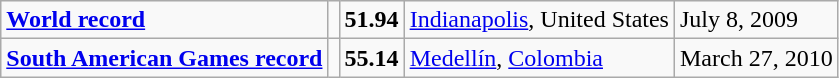<table class="wikitable">
<tr>
<td><strong><a href='#'>World record</a></strong></td>
<td></td>
<td><strong>51.94</strong></td>
<td><a href='#'>Indianapolis</a>, United States</td>
<td>July 8, 2009</td>
</tr>
<tr>
<td><strong><a href='#'>South American Games record</a></strong></td>
<td></td>
<td><strong>55.14</strong></td>
<td><a href='#'>Medellín</a>, <a href='#'>Colombia</a></td>
<td>March 27, 2010</td>
</tr>
</table>
